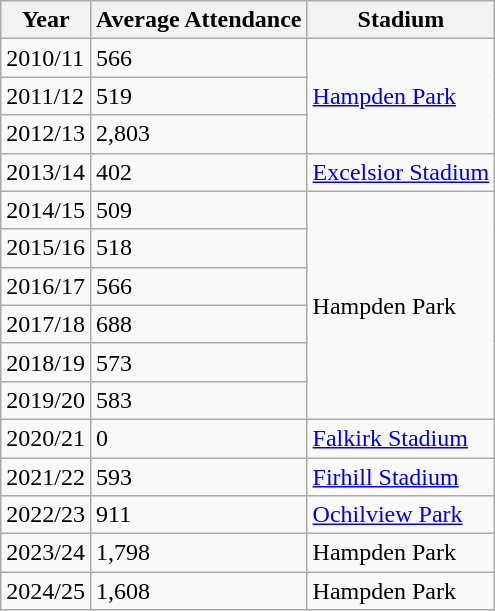<table class="wikitable">
<tr>
<th>Year</th>
<th>Average Attendance</th>
<th>Stadium</th>
</tr>
<tr>
<td>2010/11</td>
<td>566</td>
<td rowspan=3><a href='#'>Hampden Park</a></td>
</tr>
<tr>
<td>2011/12</td>
<td>519</td>
</tr>
<tr>
<td>2012/13</td>
<td>2,803</td>
</tr>
<tr>
<td>2013/14</td>
<td>402</td>
<td><a href='#'>Excelsior Stadium</a></td>
</tr>
<tr>
<td>2014/15</td>
<td>509</td>
<td rowspan=6>Hampden Park</td>
</tr>
<tr>
<td>2015/16</td>
<td>518</td>
</tr>
<tr>
<td>2016/17</td>
<td>566</td>
</tr>
<tr>
<td>2017/18</td>
<td>688</td>
</tr>
<tr>
<td>2018/19</td>
<td>573</td>
</tr>
<tr>
<td>2019/20</td>
<td>583</td>
</tr>
<tr>
<td>2020/21</td>
<td>0</td>
<td><a href='#'>Falkirk Stadium</a></td>
</tr>
<tr>
<td>2021/22</td>
<td>593</td>
<td><a href='#'>Firhill Stadium</a></td>
</tr>
<tr>
<td>2022/23</td>
<td>911</td>
<td><a href='#'>Ochilview Park</a></td>
</tr>
<tr>
<td>2023/24</td>
<td>1,798</td>
<td>Hampden Park</td>
</tr>
<tr>
<td>2024/25</td>
<td>1,608</td>
<td>Hampden Park</td>
</tr>
</table>
